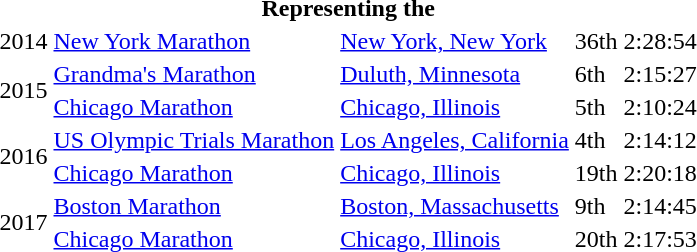<table>
<tr>
<th colspan="5">Representing the </th>
</tr>
<tr>
<td>2014</td>
<td><a href='#'>New York Marathon</a></td>
<td><a href='#'>New York, New York</a></td>
<td>36th</td>
<td>2:28:54</td>
</tr>
<tr>
<td rowspan=2>2015</td>
<td><a href='#'>Grandma's Marathon</a></td>
<td><a href='#'>Duluth, Minnesota</a></td>
<td>6th</td>
<td>2:15:27</td>
</tr>
<tr>
<td><a href='#'>Chicago Marathon</a></td>
<td><a href='#'>Chicago, Illinois</a></td>
<td>5th</td>
<td>2:10:24</td>
</tr>
<tr>
<td rowspan=2>2016</td>
<td><a href='#'>US Olympic Trials Marathon</a></td>
<td><a href='#'>Los Angeles, California</a></td>
<td>4th</td>
<td>2:14:12</td>
</tr>
<tr>
<td><a href='#'>Chicago Marathon</a></td>
<td><a href='#'>Chicago, Illinois</a></td>
<td>19th</td>
<td>2:20:18</td>
</tr>
<tr>
<td rowspan=2>2017</td>
<td><a href='#'>Boston Marathon</a></td>
<td><a href='#'>Boston, Massachusetts</a></td>
<td>9th</td>
<td>2:14:45</td>
</tr>
<tr>
<td><a href='#'>Chicago Marathon</a></td>
<td><a href='#'>Chicago, Illinois</a></td>
<td>20th</td>
<td>2:17:53</td>
</tr>
</table>
